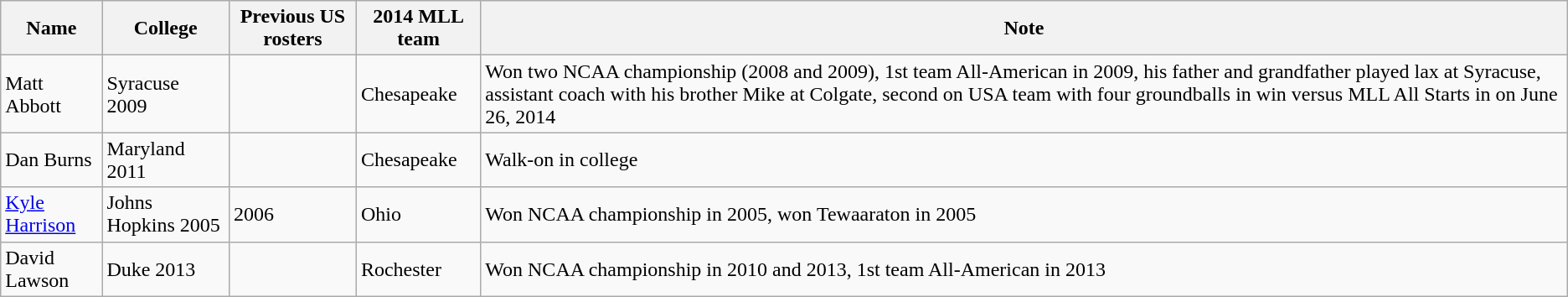<table class="wikitable">
<tr ;>
<th>Name</th>
<th>College</th>
<th>Previous US rosters</th>
<th>2014 MLL team</th>
<th>Note</th>
</tr>
<tr>
<td>Matt Abbott</td>
<td>Syracuse 2009</td>
<td></td>
<td>Chesapeake</td>
<td>Won two NCAA championship (2008 and 2009), 1st team All-American in 2009, his father and grandfather played lax at Syracuse, assistant coach with his brother Mike at Colgate, second on USA team with four groundballs in win versus MLL All Starts in on June 26, 2014</td>
</tr>
<tr>
<td>Dan Burns</td>
<td>Maryland 2011</td>
<td></td>
<td>Chesapeake</td>
<td>Walk-on in college</td>
</tr>
<tr>
<td><a href='#'>Kyle Harrison</a></td>
<td>Johns Hopkins 2005</td>
<td>2006</td>
<td>Ohio</td>
<td>Won NCAA championship in 2005, won Tewaaraton in 2005</td>
</tr>
<tr>
<td>David Lawson</td>
<td>Duke 2013</td>
<td></td>
<td>Rochester</td>
<td>Won NCAA championship in 2010 and 2013, 1st team All-American in 2013</td>
</tr>
</table>
